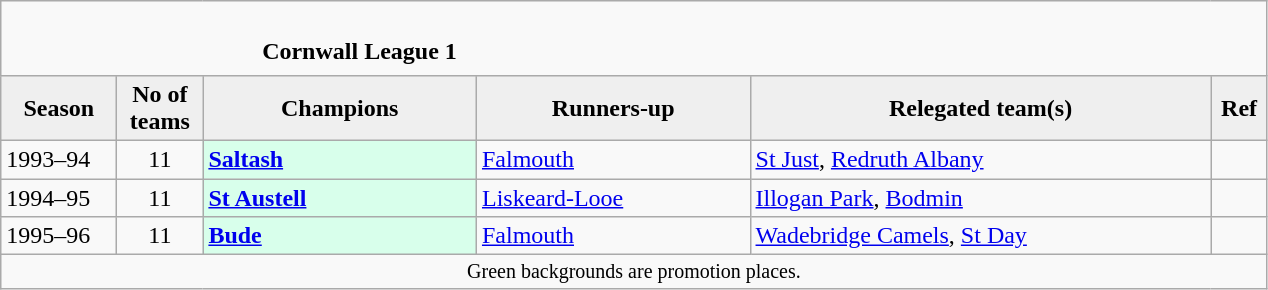<table class="wikitable sortable" style="text-align: left;">
<tr>
<td colspan="6" cellpadding="0" cellspacing="0"><br><table border="0" style="width:100%;" cellpadding="0" cellspacing="0">
<tr>
<td style="width:20%; border:0;"></td>
<td style="border:0;"><strong>Cornwall League 1</strong></td>
<td style="width:20%; border:0;"></td>
</tr>
</table>
</td>
</tr>
<tr>
<th style="background:#efefef; width:70px;">Season</th>
<th style="background:#efefef; width:50px;">No of teams</th>
<th style="background:#efefef; width:175px;">Champions</th>
<th style="background:#efefef; width:175px;">Runners-up</th>
<th style="background:#efefef; width:300px;">Relegated team(s)</th>
<th style="background:#efefef; width:30px;">Ref</th>
</tr>
<tr align=left>
<td>1993–94</td>
<td style="text-align: center;">11</td>
<td style="background:#d8ffeb;"><strong><a href='#'>Saltash</a></strong></td>
<td><a href='#'>Falmouth</a></td>
<td><a href='#'>St Just</a>, <a href='#'>Redruth Albany</a></td>
<td></td>
</tr>
<tr>
<td>1994–95</td>
<td style="text-align: center;">11</td>
<td style="background:#d8ffeb;"><strong><a href='#'>St Austell</a></strong></td>
<td><a href='#'>Liskeard-Looe</a></td>
<td><a href='#'>Illogan Park</a>, <a href='#'>Bodmin</a></td>
<td></td>
</tr>
<tr>
<td>1995–96</td>
<td style="text-align: center;">11</td>
<td style="background:#d8ffeb;"><strong><a href='#'>Bude</a></strong></td>
<td><a href='#'>Falmouth</a></td>
<td><a href='#'>Wadebridge Camels</a>, <a href='#'>St Day</a></td>
<td></td>
</tr>
<tr>
<td colspan="15"  style="border:0; font-size:smaller; text-align:center;">Green backgrounds are promotion places.</td>
</tr>
</table>
